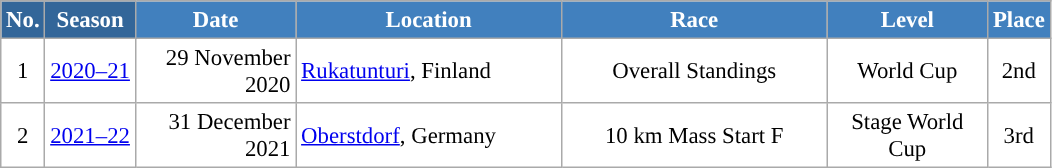<table class="wikitable sortable" style="font-size:95%; text-align:center; border:grey solid 1px; border-collapse:collapse; background:#ffffff;">
<tr style="background:#efefef;">
<th style="background-color:#369; color:white;">No.</th>
<th style="background-color:#369; color:white;">Season</th>
<th style="background-color:#4180be; color:white; width:100px;">Date</th>
<th style="background-color:#4180be; color:white; width:170px;">Location</th>
<th style="background-color:#4180be; color:white; width:170px;">Race</th>
<th style="background-color:#4180be; color:white; width:100px;">Level</th>
<th style="background-color:#4180be; color:white;">Place</th>
</tr>
<tr>
<td align=center>1</td>
<td align=center><a href='#'>2020–21</a></td>
<td align=right>29 November 2020</td>
<td align=left> <a href='#'>Rukatunturi</a>, Finland</td>
<td>Overall Standings</td>
<td>World Cup</td>
<td>2nd</td>
</tr>
<tr>
<td align=center>2</td>
<td align=center><a href='#'>2021–22</a></td>
<td align=right>31 December 2021</td>
<td align=left> <a href='#'>Oberstdorf</a>, Germany</td>
<td>10 km Mass Start F</td>
<td>Stage World Cup</td>
<td>3rd</td>
</tr>
</table>
